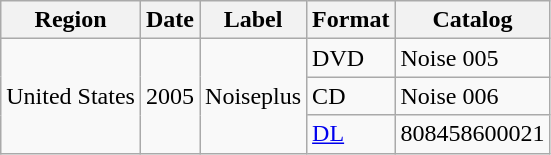<table class="wikitable">
<tr>
<th>Region</th>
<th>Date</th>
<th>Label</th>
<th>Format</th>
<th>Catalog</th>
</tr>
<tr>
<td rowspan="3">United States</td>
<td rowspan="3">2005</td>
<td rowspan="3">Noiseplus</td>
<td>DVD</td>
<td>Noise 005</td>
</tr>
<tr>
<td>CD</td>
<td>Noise 006</td>
</tr>
<tr>
<td><a href='#'>DL</a></td>
<td>808458600021</td>
</tr>
</table>
